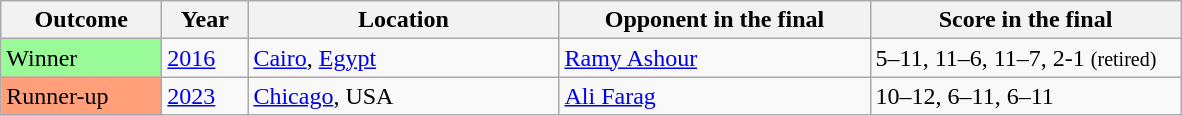<table class="sortable wikitable">
<tr>
<th width="100">Outcome</th>
<th width="50">Year</th>
<th width="200">Location</th>
<th width="200">Opponent in the final</th>
<th width="200">Score in the final</th>
</tr>
<tr>
<td bgcolor="98FB98">Winner</td>
<td><a href='#'>2016</a></td>
<td><a href='#'>Cairo</a>, <a href='#'>Egypt</a></td>
<td>   <a href='#'>Ramy Ashour</a></td>
<td>5–11, 11–6, 11–7, 2-1 <small>(retired)</small></td>
</tr>
<tr>
<td bgcolor="ffa07a">Runner-up</td>
<td><a href='#'>2023</a></td>
<td><a href='#'>Chicago</a>, USA</td>
<td> <a href='#'>Ali Farag</a></td>
<td>10–12, 6–11, 6–11</td>
</tr>
</table>
